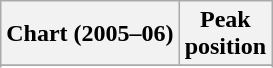<table class="wikitable plainrowheaders sortable" style="text-align:center;">
<tr>
<th scope="col">Chart (2005–06)</th>
<th scope="col">Peak<br>position</th>
</tr>
<tr>
</tr>
<tr>
</tr>
<tr>
</tr>
</table>
